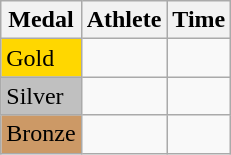<table class="wikitable">
<tr>
<th>Medal</th>
<th>Athlete</th>
<th>Time</th>
</tr>
<tr>
<td bgcolor="gold">Gold</td>
<td></td>
<td></td>
</tr>
<tr>
<td bgcolor="silver">Silver</td>
<td></td>
<td></td>
</tr>
<tr>
<td bgcolor="CC9966">Bronze</td>
<td></td>
<td></td>
</tr>
</table>
